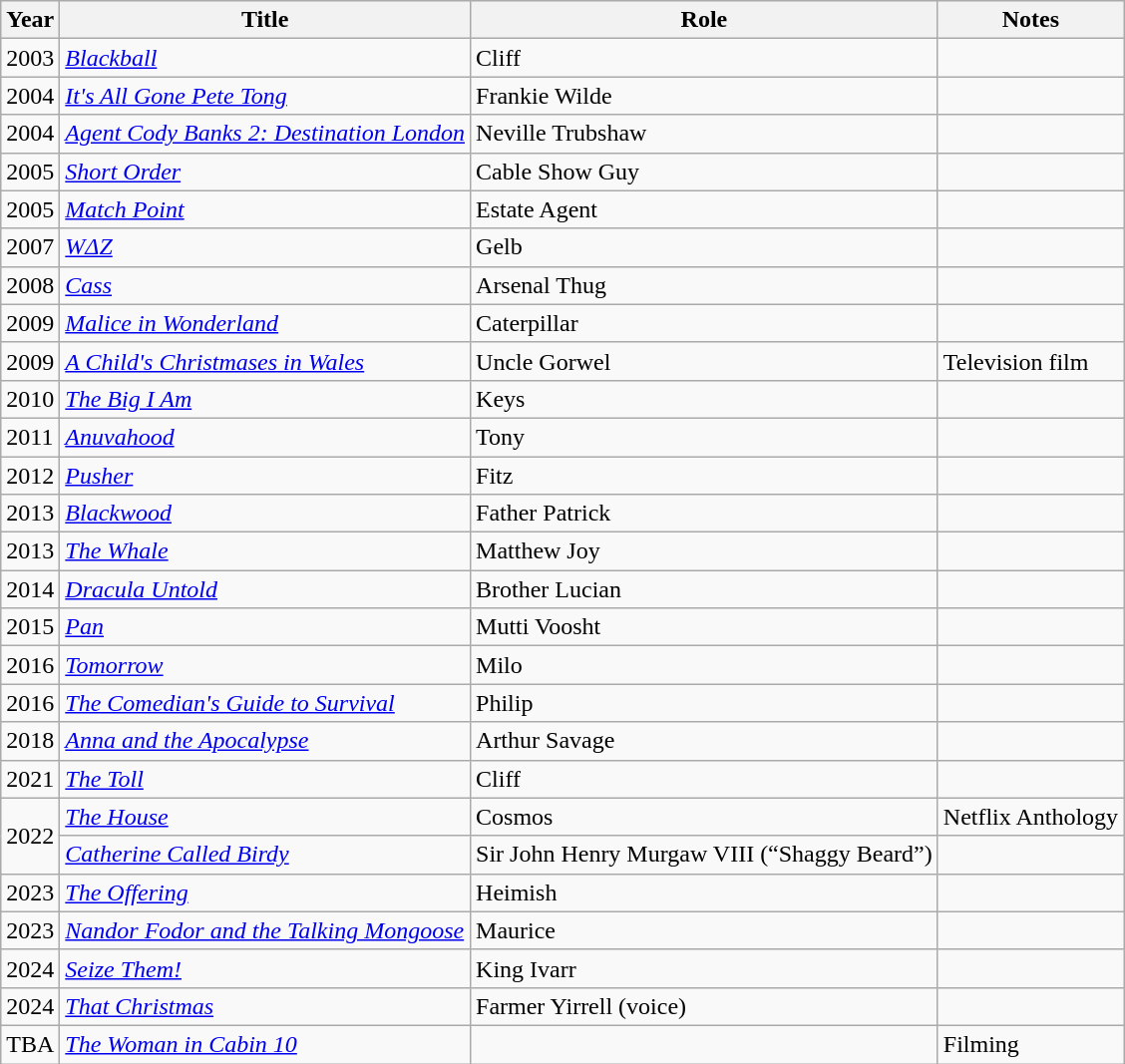<table class="wikitable sortable">
<tr>
<th>Year</th>
<th>Title</th>
<th>Role</th>
<th>Notes</th>
</tr>
<tr>
<td>2003</td>
<td><em><a href='#'>Blackball</a></em></td>
<td>Cliff</td>
<td></td>
</tr>
<tr>
<td>2004</td>
<td><em><a href='#'>It's All Gone Pete Tong</a></em></td>
<td>Frankie Wilde</td>
<td></td>
</tr>
<tr>
<td>2004</td>
<td><em><a href='#'>Agent Cody Banks 2: Destination London</a></em></td>
<td>Neville Trubshaw</td>
<td></td>
</tr>
<tr>
<td>2005</td>
<td><em><a href='#'>Short Order</a></em></td>
<td>Cable Show Guy</td>
<td></td>
</tr>
<tr>
<td>2005</td>
<td><em><a href='#'>Match Point</a></em></td>
<td>Estate Agent</td>
<td></td>
</tr>
<tr>
<td>2007</td>
<td><em><a href='#'>WΔZ</a></em></td>
<td>Gelb</td>
<td></td>
</tr>
<tr>
<td>2008</td>
<td><em><a href='#'>Cass</a></em></td>
<td>Arsenal Thug</td>
<td></td>
</tr>
<tr>
<td>2009</td>
<td><em><a href='#'>Malice in Wonderland</a></em></td>
<td>Caterpillar</td>
<td></td>
</tr>
<tr>
<td>2009</td>
<td><em><a href='#'>A Child's Christmases in Wales</a></em></td>
<td>Uncle Gorwel</td>
<td>Television film</td>
</tr>
<tr>
<td>2010</td>
<td><em><a href='#'>The Big I Am</a></em></td>
<td>Keys</td>
<td></td>
</tr>
<tr>
<td>2011</td>
<td><em><a href='#'>Anuvahood</a></em></td>
<td>Tony</td>
<td></td>
</tr>
<tr>
<td>2012</td>
<td><em><a href='#'>Pusher</a></em></td>
<td>Fitz</td>
<td></td>
</tr>
<tr>
<td>2013</td>
<td><em><a href='#'>Blackwood</a></em></td>
<td>Father Patrick</td>
<td></td>
</tr>
<tr>
<td>2013</td>
<td><em><a href='#'>The Whale</a></em></td>
<td>Matthew Joy</td>
<td></td>
</tr>
<tr Also appeared in a number of series of Sherlock Holmes starring Benedict Cumberbatch>
<td>2014</td>
<td><em><a href='#'>Dracula Untold</a></em></td>
<td>Brother Lucian</td>
<td></td>
</tr>
<tr>
<td>2015</td>
<td><em><a href='#'>Pan</a></em></td>
<td>Mutti Voosht</td>
<td></td>
</tr>
<tr>
<td>2016</td>
<td><em><a href='#'>Tomorrow</a></em></td>
<td>Milo</td>
<td></td>
</tr>
<tr>
<td>2016</td>
<td><em><a href='#'>The Comedian's Guide to Survival</a></em></td>
<td>Philip</td>
<td></td>
</tr>
<tr>
<td>2018</td>
<td><em><a href='#'>Anna and the Apocalypse</a></em></td>
<td>Arthur Savage</td>
<td></td>
</tr>
<tr>
<td>2021</td>
<td><a href='#'><em>The Toll</em></a></td>
<td>Cliff</td>
<td></td>
</tr>
<tr>
<td rowspan="2">2022</td>
<td><em><a href='#'>The House</a></em></td>
<td>Cosmos</td>
<td>Netflix Anthology</td>
</tr>
<tr>
<td><em><a href='#'>Catherine Called Birdy</a></em></td>
<td>Sir John Henry Murgaw VIII (“Shaggy Beard”)</td>
<td></td>
</tr>
<tr>
<td>2023</td>
<td><a href='#'><em>The Offering</em></a></td>
<td>Heimish</td>
<td></td>
</tr>
<tr>
<td>2023</td>
<td><em><a href='#'>Nandor Fodor and the Talking Mongoose</a></em></td>
<td>Maurice</td>
<td></td>
</tr>
<tr>
<td>2024</td>
<td><em><a href='#'>Seize Them!</a></em></td>
<td>King Ivarr</td>
<td></td>
</tr>
<tr>
<td>2024</td>
<td><em><a href='#'>That Christmas</a></em></td>
<td>Farmer Yirrell (voice)</td>
<td></td>
</tr>
<tr>
<td>TBA</td>
<td><em><a href='#'>The Woman in Cabin 10</a></em></td>
<td></td>
<td>Filming</td>
</tr>
</table>
